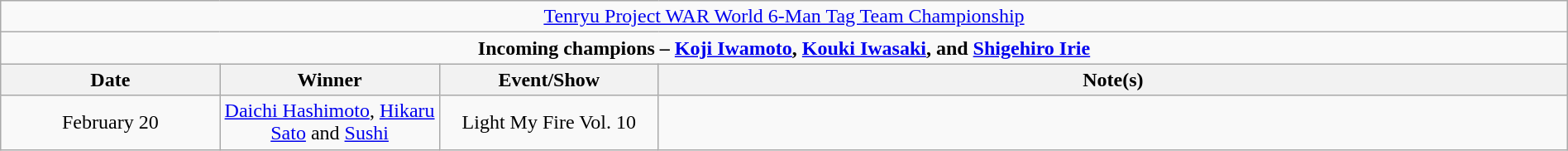<table class="wikitable" style="text-align:center; width:100%;">
<tr>
<td colspan="4" style="text-align: center;"><a href='#'>Tenryu Project WAR World 6-Man Tag Team Championship</a></td>
</tr>
<tr>
<td colspan="4" style="text-align: center;"><strong>Incoming champions – <a href='#'>Koji Iwamoto</a>, <a href='#'>Kouki Iwasaki</a>, and <a href='#'>Shigehiro Irie</a></strong></td>
</tr>
<tr>
<th width="14%">Date</th>
<th width="14%">Winner</th>
<th width="14%">Event/Show</th>
<th width="58%">Note(s)</th>
</tr>
<tr>
<td>February 20</td>
<td><a href='#'>Daichi Hashimoto</a>, <a href='#'>Hikaru Sato</a> and <a href='#'>Sushi</a></td>
<td>Light My Fire Vol. 10</td>
<td></td>
</tr>
</table>
